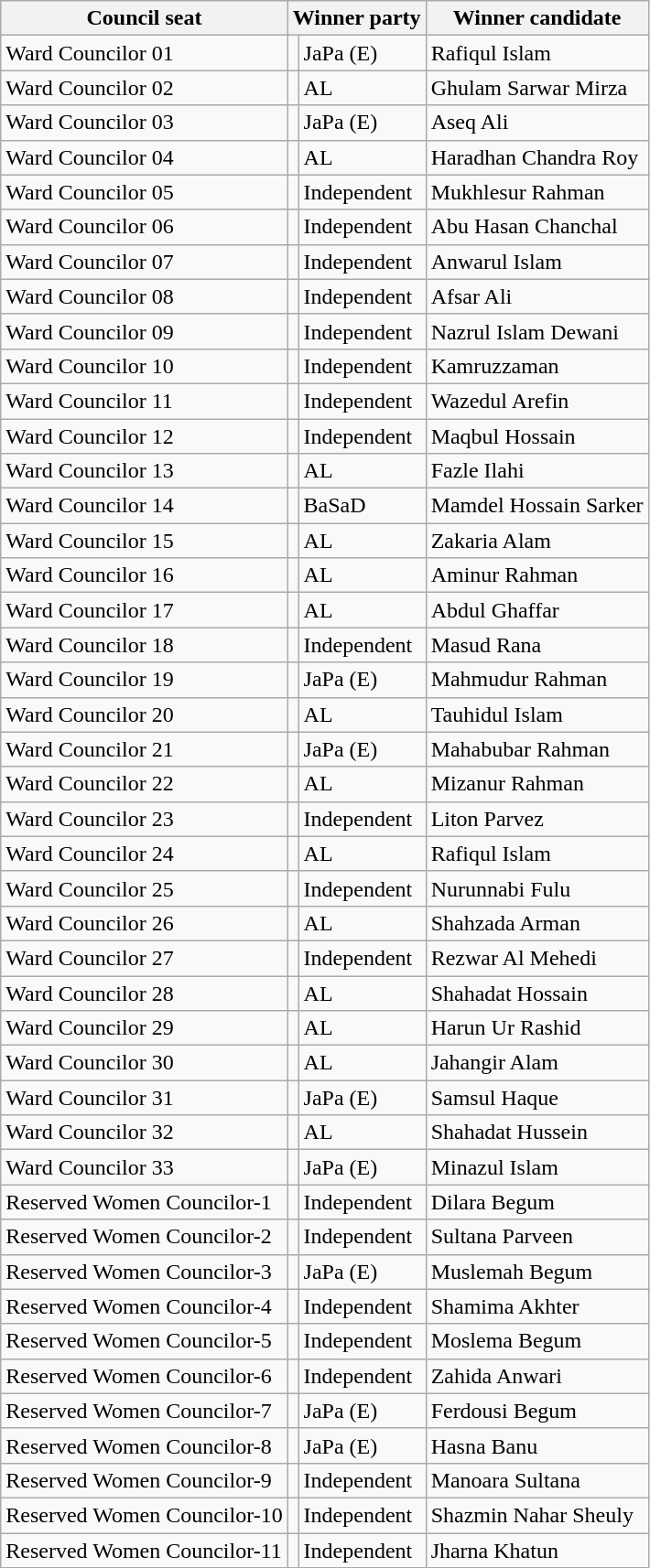<table class="wikitable">
<tr>
<th>Council seat</th>
<th colspan="2">Winner party</th>
<th>Winner candidate</th>
</tr>
<tr>
<td>Ward Councilor 01</td>
<td></td>
<td>JaPa (E)</td>
<td>Rafiqul Islam</td>
</tr>
<tr>
<td>Ward Councilor 02</td>
<td></td>
<td>AL</td>
<td>Ghulam Sarwar Mirza</td>
</tr>
<tr>
<td>Ward Councilor 03</td>
<td></td>
<td>JaPa (E)</td>
<td>Aseq Ali</td>
</tr>
<tr>
<td>Ward Councilor 04</td>
<td></td>
<td>AL</td>
<td>Haradhan Chandra Roy</td>
</tr>
<tr>
<td>Ward Councilor 05</td>
<td></td>
<td>Independent</td>
<td>Mukhlesur Rahman</td>
</tr>
<tr>
<td>Ward Councilor 06</td>
<td></td>
<td>Independent</td>
<td>Abu Hasan Chanchal</td>
</tr>
<tr>
<td>Ward Councilor 07</td>
<td></td>
<td>Independent</td>
<td>Anwarul Islam</td>
</tr>
<tr>
<td>Ward Councilor 08</td>
<td></td>
<td>Independent</td>
<td>Afsar Ali</td>
</tr>
<tr>
<td>Ward Councilor 09</td>
<td></td>
<td>Independent</td>
<td>Nazrul Islam Dewani</td>
</tr>
<tr>
<td>Ward Councilor 10</td>
<td></td>
<td>Independent</td>
<td>Kamruzzaman</td>
</tr>
<tr>
<td>Ward Councilor 11</td>
<td></td>
<td>Independent</td>
<td>Wazedul Arefin</td>
</tr>
<tr>
<td>Ward Councilor 12</td>
<td></td>
<td>Independent</td>
<td>Maqbul Hossain</td>
</tr>
<tr>
<td>Ward Councilor 13</td>
<td></td>
<td>AL</td>
<td>Fazle Ilahi</td>
</tr>
<tr>
<td>Ward Councilor 14</td>
<td></td>
<td>BaSaD</td>
<td>Mamdel Hossain Sarker</td>
</tr>
<tr>
<td>Ward Councilor 15</td>
<td></td>
<td>AL</td>
<td>Zakaria Alam</td>
</tr>
<tr>
<td>Ward Councilor 16</td>
<td></td>
<td>AL</td>
<td>Aminur Rahman</td>
</tr>
<tr>
<td>Ward Councilor 17</td>
<td></td>
<td>AL</td>
<td>Abdul Ghaffar</td>
</tr>
<tr>
<td>Ward Councilor 18</td>
<td></td>
<td>Independent</td>
<td>Masud Rana</td>
</tr>
<tr>
<td>Ward Councilor 19</td>
<td></td>
<td>JaPa (E)</td>
<td>Mahmudur Rahman</td>
</tr>
<tr>
<td>Ward Councilor 20</td>
<td></td>
<td>AL</td>
<td>Tauhidul Islam</td>
</tr>
<tr>
<td>Ward Councilor 21</td>
<td></td>
<td>JaPa (E)</td>
<td>Mahabubar Rahman</td>
</tr>
<tr>
<td>Ward Councilor 22</td>
<td></td>
<td>AL</td>
<td>Mizanur Rahman</td>
</tr>
<tr>
<td>Ward Councilor 23</td>
<td></td>
<td>Independent</td>
<td>Liton Parvez</td>
</tr>
<tr>
<td>Ward Councilor 24</td>
<td></td>
<td>AL</td>
<td>Rafiqul Islam</td>
</tr>
<tr>
<td>Ward Councilor 25</td>
<td></td>
<td>Independent</td>
<td>Nurunnabi Fulu</td>
</tr>
<tr>
<td>Ward Councilor 26</td>
<td></td>
<td>AL</td>
<td>Shahzada Arman</td>
</tr>
<tr>
<td>Ward Councilor 27</td>
<td></td>
<td>Independent</td>
<td>Rezwar Al Mehedi</td>
</tr>
<tr>
<td>Ward Councilor 28</td>
<td></td>
<td>AL</td>
<td>Shahadat Hossain</td>
</tr>
<tr>
<td>Ward Councilor 29</td>
<td></td>
<td>AL</td>
<td>Harun Ur Rashid</td>
</tr>
<tr>
<td>Ward Councilor 30</td>
<td></td>
<td>AL</td>
<td>Jahangir Alam</td>
</tr>
<tr>
<td>Ward Councilor 31</td>
<td></td>
<td>JaPa (E)</td>
<td>Samsul Haque</td>
</tr>
<tr>
<td>Ward Councilor 32</td>
<td></td>
<td>AL</td>
<td>Shahadat Hussein</td>
</tr>
<tr>
<td>Ward Councilor 33</td>
<td></td>
<td>JaPa (E)</td>
<td>Minazul Islam</td>
</tr>
<tr>
<td>Reserved Women Councilor-1</td>
<td></td>
<td>Independent</td>
<td>Dilara Begum</td>
</tr>
<tr>
<td>Reserved Women Councilor-2</td>
<td></td>
<td>Independent</td>
<td>Sultana Parveen</td>
</tr>
<tr>
<td>Reserved Women Councilor-3</td>
<td></td>
<td>JaPa (E)</td>
<td>Muslemah Begum</td>
</tr>
<tr>
<td>Reserved Women Councilor-4</td>
<td></td>
<td>Independent</td>
<td>Shamima Akhter</td>
</tr>
<tr>
<td>Reserved Women Councilor-5</td>
<td></td>
<td>Independent</td>
<td>Moslema Begum</td>
</tr>
<tr>
<td>Reserved Women Councilor-6</td>
<td></td>
<td>Independent</td>
<td>Zahida Anwari</td>
</tr>
<tr>
<td>Reserved Women Councilor-7</td>
<td></td>
<td>JaPa (E)</td>
<td>Ferdousi Begum</td>
</tr>
<tr>
<td>Reserved Women Councilor-8</td>
<td></td>
<td>JaPa (E)</td>
<td>Hasna Banu</td>
</tr>
<tr>
<td>Reserved Women Councilor-9</td>
<td></td>
<td>Independent</td>
<td>Manoara Sultana</td>
</tr>
<tr>
<td>Reserved Women Councilor-10</td>
<td></td>
<td>Independent</td>
<td>Shazmin Nahar Sheuly</td>
</tr>
<tr>
<td>Reserved Women Councilor-11</td>
<td></td>
<td>Independent</td>
<td>Jharna Khatun</td>
</tr>
</table>
